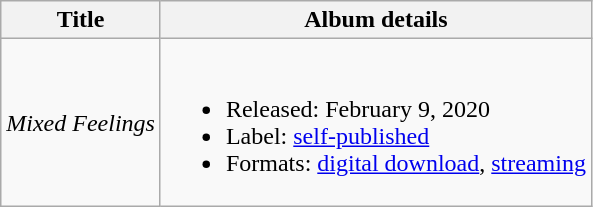<table class="wikitable">
<tr>
<th>Title</th>
<th>Album details</th>
</tr>
<tr>
<td><em>Mixed Feelings</em> </td>
<td><br><ul><li>Released: February 9, 2020</li><li>Label: <a href='#'>self-published</a></li><li>Formats: <a href='#'>digital download</a>, <a href='#'>streaming</a></li></ul></td>
</tr>
</table>
